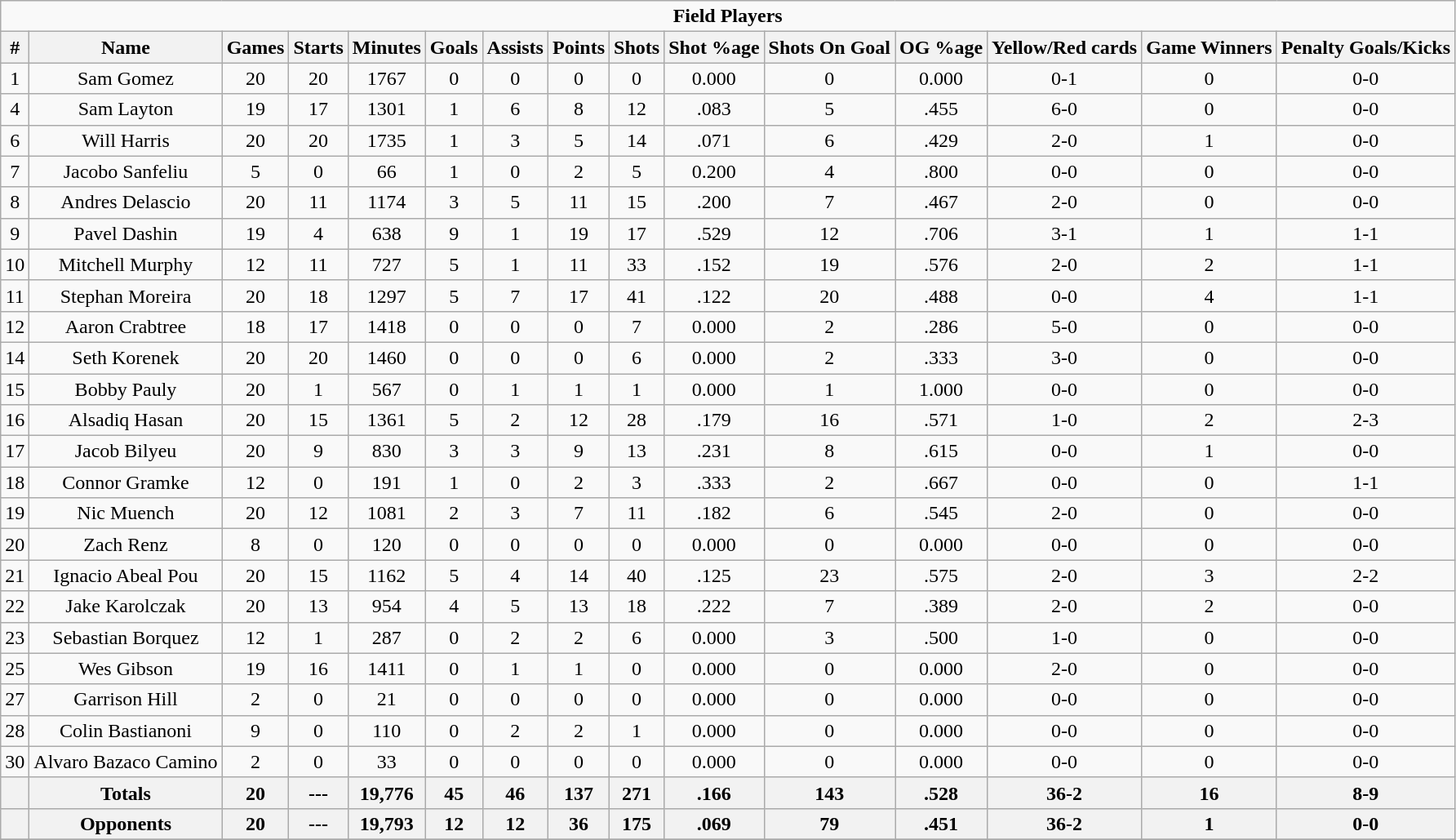<table class="wikitable sortable" style="text-align:center; text-width:90%;">
<tr>
<td colspan="15"><strong>Field Players</strong></td>
</tr>
<tr>
<th>#</th>
<th>Name</th>
<th>Games</th>
<th>Starts</th>
<th>Minutes</th>
<th>Goals</th>
<th>Assists</th>
<th>Points</th>
<th>Shots</th>
<th>Shot %age</th>
<th>Shots On Goal</th>
<th>OG %age</th>
<th>Yellow/Red cards</th>
<th>Game Winners</th>
<th>Penalty Goals/Kicks</th>
</tr>
<tr>
<td>1</td>
<td>Sam Gomez</td>
<td>20</td>
<td>20</td>
<td>1767</td>
<td>0</td>
<td>0</td>
<td>0</td>
<td>0</td>
<td>0.000</td>
<td>0</td>
<td>0.000</td>
<td>0-1</td>
<td>0</td>
<td>0-0</td>
</tr>
<tr>
<td>4</td>
<td>Sam Layton</td>
<td>19</td>
<td>17</td>
<td>1301</td>
<td>1</td>
<td>6</td>
<td>8</td>
<td>12</td>
<td>.083</td>
<td>5</td>
<td>.455</td>
<td>6-0</td>
<td>0</td>
<td>0-0</td>
</tr>
<tr>
<td>6</td>
<td>Will Harris</td>
<td>20</td>
<td>20</td>
<td>1735</td>
<td>1</td>
<td>3</td>
<td>5</td>
<td>14</td>
<td>.071</td>
<td>6</td>
<td>.429</td>
<td>2-0</td>
<td>1</td>
<td>0-0</td>
</tr>
<tr>
<td>7</td>
<td>Jacobo Sanfeliu</td>
<td>5</td>
<td>0</td>
<td>66</td>
<td>1</td>
<td>0</td>
<td>2</td>
<td>5</td>
<td>0.200</td>
<td>4</td>
<td>.800</td>
<td>0-0</td>
<td>0</td>
<td>0-0</td>
</tr>
<tr>
<td>8</td>
<td>Andres Delascio</td>
<td>20</td>
<td>11</td>
<td>1174</td>
<td>3</td>
<td>5</td>
<td>11</td>
<td>15</td>
<td>.200</td>
<td>7</td>
<td>.467</td>
<td>2-0</td>
<td>0</td>
<td>0-0</td>
</tr>
<tr>
<td>9</td>
<td>Pavel Dashin</td>
<td>19</td>
<td>4</td>
<td>638</td>
<td>9</td>
<td>1</td>
<td>19</td>
<td>17</td>
<td>.529</td>
<td>12</td>
<td>.706</td>
<td>3-1</td>
<td>1</td>
<td>1-1</td>
</tr>
<tr>
<td>10</td>
<td>Mitchell Murphy</td>
<td>12</td>
<td>11</td>
<td>727</td>
<td>5</td>
<td>1</td>
<td>11</td>
<td>33</td>
<td>.152</td>
<td>19</td>
<td>.576</td>
<td>2-0</td>
<td>2</td>
<td>1-1</td>
</tr>
<tr>
<td>11</td>
<td>Stephan Moreira</td>
<td>20</td>
<td>18</td>
<td>1297</td>
<td>5</td>
<td>7</td>
<td>17</td>
<td>41</td>
<td>.122</td>
<td>20</td>
<td>.488</td>
<td>0-0</td>
<td>4</td>
<td>1-1</td>
</tr>
<tr>
<td>12</td>
<td>Aaron Crabtree</td>
<td>18</td>
<td>17</td>
<td>1418</td>
<td>0</td>
<td>0</td>
<td>0</td>
<td>7</td>
<td>0.000</td>
<td>2</td>
<td>.286</td>
<td>5-0</td>
<td>0</td>
<td>0-0</td>
</tr>
<tr>
<td>14</td>
<td>Seth Korenek</td>
<td>20</td>
<td>20</td>
<td>1460</td>
<td>0</td>
<td>0</td>
<td>0</td>
<td>6</td>
<td>0.000</td>
<td>2</td>
<td>.333</td>
<td>3-0</td>
<td>0</td>
<td>0-0</td>
</tr>
<tr>
<td>15</td>
<td>Bobby Pauly</td>
<td>20</td>
<td>1</td>
<td>567</td>
<td>0</td>
<td>1</td>
<td>1</td>
<td>1</td>
<td>0.000</td>
<td>1</td>
<td>1.000</td>
<td>0-0</td>
<td>0</td>
<td>0-0</td>
</tr>
<tr>
<td>16</td>
<td>Alsadiq Hasan</td>
<td>20</td>
<td>15</td>
<td>1361</td>
<td>5</td>
<td>2</td>
<td>12</td>
<td>28</td>
<td>.179</td>
<td>16</td>
<td>.571</td>
<td>1-0</td>
<td>2</td>
<td>2-3</td>
</tr>
<tr>
<td>17</td>
<td>Jacob Bilyeu</td>
<td>20</td>
<td>9</td>
<td>830</td>
<td>3</td>
<td>3</td>
<td>9</td>
<td>13</td>
<td>.231</td>
<td>8</td>
<td>.615</td>
<td>0-0</td>
<td>1</td>
<td>0-0</td>
</tr>
<tr>
<td>18</td>
<td>Connor Gramke</td>
<td>12</td>
<td>0</td>
<td>191</td>
<td>1</td>
<td>0</td>
<td>2</td>
<td>3</td>
<td>.333</td>
<td>2</td>
<td>.667</td>
<td>0-0</td>
<td>0</td>
<td>1-1</td>
</tr>
<tr>
<td>19</td>
<td>Nic Muench</td>
<td>20</td>
<td>12</td>
<td>1081</td>
<td>2</td>
<td>3</td>
<td>7</td>
<td>11</td>
<td>.182</td>
<td>6</td>
<td>.545</td>
<td>2-0</td>
<td>0</td>
<td>0-0</td>
</tr>
<tr>
<td>20</td>
<td>Zach Renz</td>
<td>8</td>
<td>0</td>
<td>120</td>
<td>0</td>
<td>0</td>
<td>0</td>
<td>0</td>
<td>0.000</td>
<td>0</td>
<td>0.000</td>
<td>0-0</td>
<td>0</td>
<td>0-0</td>
</tr>
<tr>
<td>21</td>
<td>Ignacio Abeal Pou</td>
<td>20</td>
<td>15</td>
<td>1162</td>
<td>5</td>
<td>4</td>
<td>14</td>
<td>40</td>
<td>.125</td>
<td>23</td>
<td>.575</td>
<td>2-0</td>
<td>3</td>
<td>2-2</td>
</tr>
<tr>
<td>22</td>
<td>Jake Karolczak</td>
<td>20</td>
<td>13</td>
<td>954</td>
<td>4</td>
<td>5</td>
<td>13</td>
<td>18</td>
<td>.222</td>
<td>7</td>
<td>.389</td>
<td>2-0</td>
<td>2</td>
<td>0-0</td>
</tr>
<tr>
<td>23</td>
<td>Sebastian Borquez</td>
<td>12</td>
<td>1</td>
<td>287</td>
<td>0</td>
<td>2</td>
<td>2</td>
<td>6</td>
<td>0.000</td>
<td>3</td>
<td>.500</td>
<td>1-0</td>
<td>0</td>
<td>0-0</td>
</tr>
<tr>
<td>25</td>
<td>Wes Gibson</td>
<td>19</td>
<td>16</td>
<td>1411</td>
<td>0</td>
<td>1</td>
<td>1</td>
<td>0</td>
<td>0.000</td>
<td>0</td>
<td>0.000</td>
<td>2-0</td>
<td>0</td>
<td>0-0</td>
</tr>
<tr>
<td>27</td>
<td>Garrison Hill</td>
<td>2</td>
<td>0</td>
<td>21</td>
<td>0</td>
<td>0</td>
<td>0</td>
<td>0</td>
<td>0.000</td>
<td>0</td>
<td>0.000</td>
<td>0-0</td>
<td>0</td>
<td>0-0</td>
</tr>
<tr>
<td>28</td>
<td>Colin Bastianoni</td>
<td>9</td>
<td>0</td>
<td>110</td>
<td>0</td>
<td>2</td>
<td>2</td>
<td>1</td>
<td>0.000</td>
<td>0</td>
<td>0.000</td>
<td>0-0</td>
<td>0</td>
<td>0-0</td>
</tr>
<tr>
<td>30</td>
<td>Alvaro Bazaco Camino</td>
<td>2</td>
<td>0</td>
<td>33</td>
<td>0</td>
<td>0</td>
<td>0</td>
<td>0</td>
<td>0.000</td>
<td>0</td>
<td>0.000</td>
<td>0-0</td>
<td>0</td>
<td>0-0</td>
</tr>
<tr>
<th></th>
<th>Totals</th>
<th>20</th>
<th>---</th>
<th>19,776</th>
<th>45</th>
<th>46</th>
<th>137</th>
<th>271</th>
<th>.166</th>
<th>143</th>
<th>.528</th>
<th>36-2</th>
<th>16</th>
<th>8-9</th>
</tr>
<tr>
<th></th>
<th>Opponents</th>
<th>20</th>
<th>---</th>
<th>19,793</th>
<th>12</th>
<th>12</th>
<th>36</th>
<th>175</th>
<th>.069</th>
<th>79</th>
<th>.451</th>
<th>36-2</th>
<th>1</th>
<th>0-0</th>
</tr>
<tr>
</tr>
</table>
